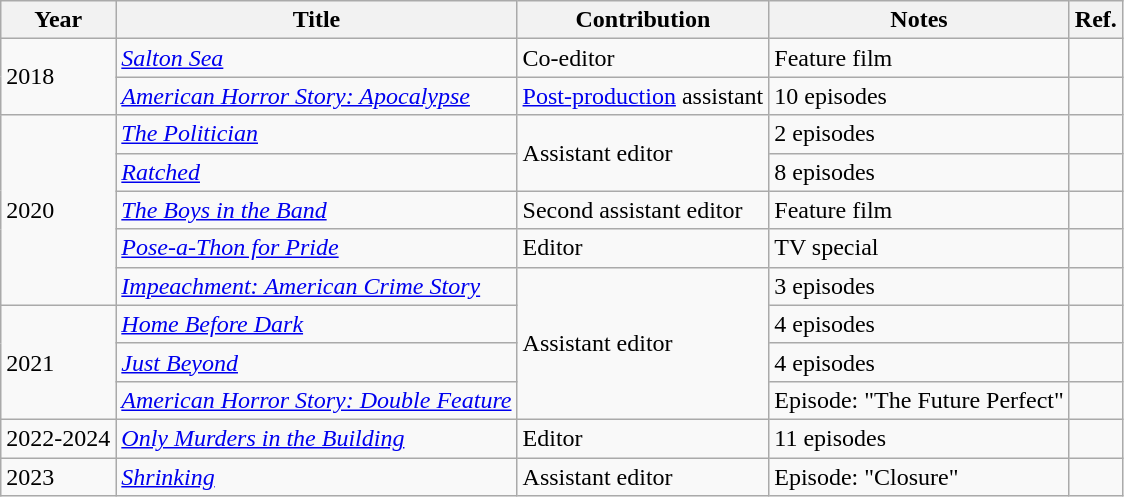<table class="wikitable">
<tr>
<th>Year</th>
<th>Title</th>
<th>Contribution</th>
<th>Notes</th>
<th>Ref.</th>
</tr>
<tr>
<td rowspan="2">2018</td>
<td><a href='#'><em>Salton Sea</em></a></td>
<td>Co-editor</td>
<td>Feature film</td>
<td></td>
</tr>
<tr>
<td><em><a href='#'>American Horror Story: Apocalypse</a></em></td>
<td><a href='#'>Post-production</a> assistant</td>
<td>10 episodes</td>
<td></td>
</tr>
<tr>
<td rowspan="5">2020</td>
<td><a href='#'><em>The Politician</em></a></td>
<td rowspan="2">Assistant editor</td>
<td>2 episodes</td>
<td></td>
</tr>
<tr>
<td><a href='#'><em>Ratched</em></a></td>
<td>8 episodes</td>
<td></td>
</tr>
<tr>
<td><a href='#'><em>The Boys in the Band</em></a></td>
<td>Second assistant editor</td>
<td>Feature film</td>
<td></td>
</tr>
<tr>
<td><a href='#'><em>Pose-a-Thon for Pride</em></a></td>
<td>Editor</td>
<td>TV special</td>
<td></td>
</tr>
<tr>
<td><em><a href='#'>Impeachment: American Crime Story</a></em></td>
<td rowspan="4">Assistant editor</td>
<td>3 episodes</td>
<td></td>
</tr>
<tr>
<td rowspan="3">2021</td>
<td><a href='#'><em>Home Before Dark</em></a></td>
<td>4 episodes</td>
<td></td>
</tr>
<tr>
<td><em><a href='#'>Just Beyond</a></em></td>
<td>4 episodes</td>
<td></td>
</tr>
<tr>
<td><em><a href='#'>American Horror Story: Double Feature</a></em></td>
<td>Episode: "The Future Perfect"</td>
<td></td>
</tr>
<tr>
<td>2022-2024</td>
<td><em><a href='#'>Only Murders in the Building</a></em></td>
<td>Editor</td>
<td>11 episodes</td>
<td></td>
</tr>
<tr>
<td>2023</td>
<td><a href='#'><em>Shrinking</em></a></td>
<td>Assistant editor</td>
<td>Episode: "Closure"</td>
<td></td>
</tr>
</table>
